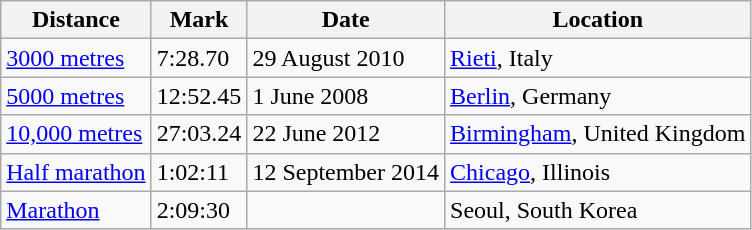<table class="wikitable">
<tr>
<th>Distance</th>
<th>Mark</th>
<th>Date</th>
<th>Location</th>
</tr>
<tr>
<td><a href='#'>3000 metres</a></td>
<td>7:28.70</td>
<td>29 August 2010</td>
<td><a href='#'>Rieti</a>, Italy</td>
</tr>
<tr>
<td><a href='#'>5000 metres</a></td>
<td>12:52.45</td>
<td>1 June 2008</td>
<td><a href='#'>Berlin</a>, Germany</td>
</tr>
<tr>
<td><a href='#'>10,000 metres</a></td>
<td>27:03.24</td>
<td>22 June 2012</td>
<td><a href='#'>Birmingham</a>, United Kingdom</td>
</tr>
<tr>
<td><a href='#'>Half marathon</a></td>
<td>1:02:11</td>
<td>12 September 2014</td>
<td><a href='#'>Chicago</a>, Illinois</td>
</tr>
<tr>
<td><a href='#'>Marathon</a></td>
<td>2:09:30</td>
<td></td>
<td>Seoul, South Korea</td>
</tr>
</table>
